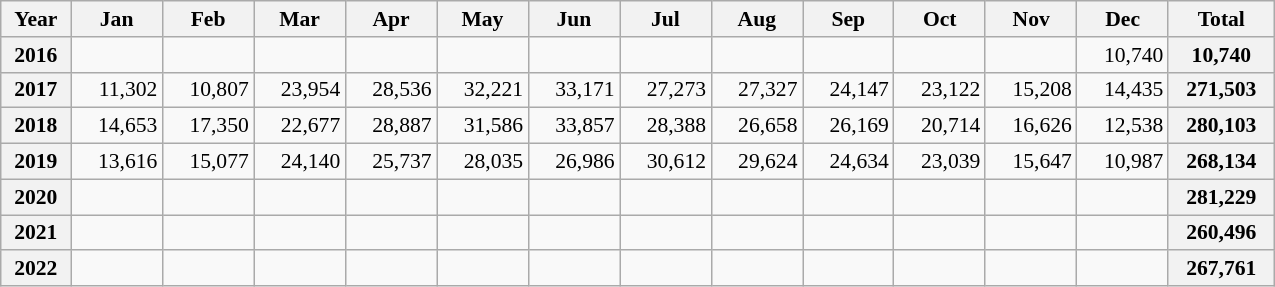<table class=wikitable style="text-align:right; font-size:0.9em; width:850px;">
<tr>
<th>Year</th>
<th>Jan</th>
<th>Feb</th>
<th>Mar</th>
<th>Apr</th>
<th>May</th>
<th>Jun</th>
<th>Jul</th>
<th>Aug</th>
<th>Sep</th>
<th>Oct</th>
<th>Nov</th>
<th>Dec</th>
<th>Total</th>
</tr>
<tr>
<th>2016</th>
<td></td>
<td></td>
<td></td>
<td></td>
<td></td>
<td></td>
<td></td>
<td></td>
<td></td>
<td></td>
<td></td>
<td>10,740</td>
<th>10,740</th>
</tr>
<tr>
<th>2017</th>
<td>11,302</td>
<td>10,807</td>
<td>23,954</td>
<td>28,536</td>
<td>32,221</td>
<td>33,171</td>
<td>27,273</td>
<td>27,327</td>
<td>24,147</td>
<td>23,122</td>
<td>15,208</td>
<td>14,435</td>
<th>271,503</th>
</tr>
<tr>
<th>2018</th>
<td>14,653</td>
<td>17,350</td>
<td>22,677</td>
<td>28,887</td>
<td>31,586</td>
<td>33,857</td>
<td>28,388</td>
<td>26,658</td>
<td>26,169</td>
<td>20,714</td>
<td>16,626</td>
<td>12,538</td>
<th>280,103</th>
</tr>
<tr>
<th>2019</th>
<td>13,616</td>
<td>15,077</td>
<td>24,140</td>
<td>25,737</td>
<td>28,035</td>
<td>26,986</td>
<td>30,612</td>
<td>29,624</td>
<td>24,634</td>
<td>23,039</td>
<td>15,647</td>
<td>10,987</td>
<th>268,134</th>
</tr>
<tr>
<th>2020</th>
<td></td>
<td></td>
<td></td>
<td></td>
<td></td>
<td></td>
<td></td>
<td></td>
<td></td>
<td></td>
<td></td>
<td></td>
<th>281,229</th>
</tr>
<tr>
<th>2021</th>
<td></td>
<td></td>
<td></td>
<td></td>
<td></td>
<td></td>
<td></td>
<td></td>
<td></td>
<td></td>
<td></td>
<td></td>
<th>260,496</th>
</tr>
<tr>
<th>2022</th>
<td></td>
<td></td>
<td></td>
<td></td>
<td></td>
<td></td>
<td></td>
<td></td>
<td></td>
<td></td>
<td></td>
<td></td>
<th>267,761</th>
</tr>
</table>
